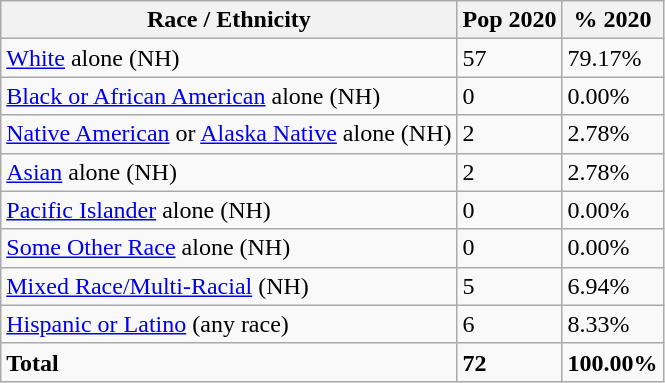<table class="wikitable">
<tr>
<th>Race / Ethnicity</th>
<th>Pop 2020</th>
<th>% 2020</th>
</tr>
<tr>
<td><a href='#'>White</a> alone (NH)</td>
<td>57</td>
<td>79.17%</td>
</tr>
<tr>
<td><a href='#'>Black or African American</a> alone (NH)</td>
<td>0</td>
<td>0.00%</td>
</tr>
<tr>
<td><a href='#'>Native American</a> or <a href='#'>Alaska Native</a> alone (NH)</td>
<td>2</td>
<td>2.78%</td>
</tr>
<tr>
<td><a href='#'>Asian</a> alone (NH)</td>
<td>2</td>
<td>2.78%</td>
</tr>
<tr>
<td><a href='#'>Pacific Islander</a> alone (NH)</td>
<td>0</td>
<td>0.00%</td>
</tr>
<tr>
<td><a href='#'>Some Other Race</a> alone (NH)</td>
<td>0</td>
<td>0.00%</td>
</tr>
<tr>
<td><a href='#'>Mixed Race/Multi-Racial</a> (NH)</td>
<td>5</td>
<td>6.94%</td>
</tr>
<tr>
<td><a href='#'>Hispanic or Latino</a> (any race)</td>
<td>6</td>
<td>8.33%</td>
</tr>
<tr>
<td><strong>Total</strong></td>
<td><strong>72</strong></td>
<td><strong>100.00%</strong></td>
</tr>
</table>
